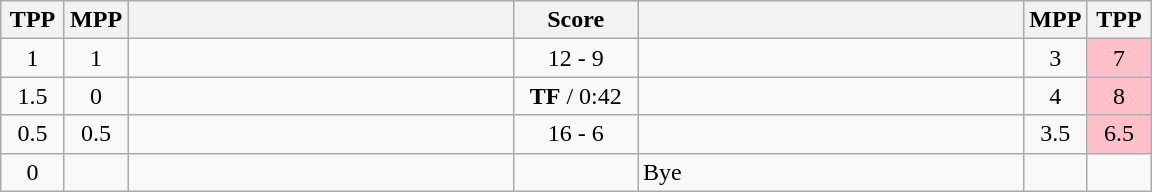<table class="wikitable" style="text-align: center;" |>
<tr>
<th width="35">TPP</th>
<th width="35">MPP</th>
<th width="250"></th>
<th width="75">Score</th>
<th width="250"></th>
<th width="35">MPP</th>
<th width="35">TPP</th>
</tr>
<tr>
<td>1</td>
<td>1</td>
<td style="text-align:left;"><strong></strong></td>
<td>12 - 9</td>
<td style="text-align:left;"></td>
<td>3</td>
<td bgcolor=pink>7</td>
</tr>
<tr>
<td>1.5</td>
<td>0</td>
<td style="text-align:left;"><strong></strong></td>
<td><strong>TF</strong> / 0:42</td>
<td style="text-align:left;"></td>
<td>4</td>
<td bgcolor=pink>8</td>
</tr>
<tr>
<td>0.5</td>
<td>0.5</td>
<td style="text-align:left;"><strong></strong></td>
<td>16 - 6</td>
<td style="text-align:left;"></td>
<td>3.5</td>
<td bgcolor=pink>6.5</td>
</tr>
<tr>
<td>0</td>
<td></td>
<td style="text-align:left;"><strong></strong></td>
<td></td>
<td style="text-align:left;">Bye</td>
<td></td>
<td></td>
</tr>
</table>
